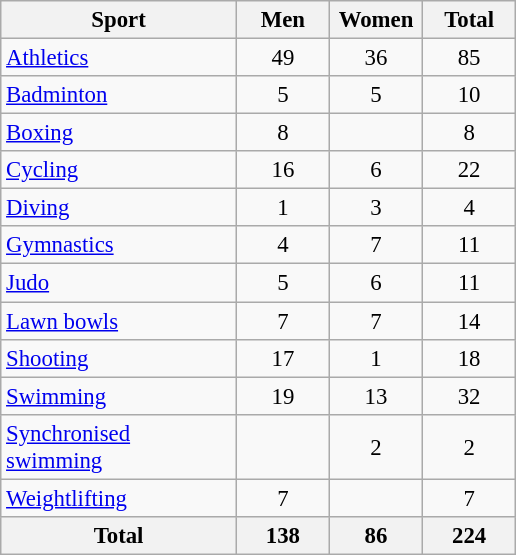<table class="wikitable sortable" style="text-align:center; font-size: 95%;">
<tr>
<th width=150>Sport</th>
<th width=55>Men</th>
<th width=55>Women</th>
<th width=55>Total</th>
</tr>
<tr>
<td align=left><a href='#'>Athletics</a></td>
<td>49</td>
<td>36</td>
<td>85</td>
</tr>
<tr>
<td align=left><a href='#'>Badminton</a></td>
<td>5</td>
<td>5</td>
<td>10</td>
</tr>
<tr>
<td align=left><a href='#'>Boxing</a></td>
<td>8</td>
<td></td>
<td>8</td>
</tr>
<tr>
<td align=left><a href='#'>Cycling</a></td>
<td>16</td>
<td>6</td>
<td>22</td>
</tr>
<tr>
<td align=left><a href='#'>Diving</a></td>
<td>1</td>
<td>3</td>
<td>4</td>
</tr>
<tr>
<td align=left><a href='#'>Gymnastics</a></td>
<td>4</td>
<td>7</td>
<td>11</td>
</tr>
<tr>
<td align=left><a href='#'>Judo</a></td>
<td>5</td>
<td>6</td>
<td>11</td>
</tr>
<tr>
<td align=left><a href='#'>Lawn bowls</a></td>
<td>7</td>
<td>7</td>
<td>14</td>
</tr>
<tr>
<td align=left><a href='#'>Shooting</a></td>
<td>17</td>
<td>1</td>
<td>18</td>
</tr>
<tr>
<td align=left><a href='#'>Swimming</a></td>
<td>19</td>
<td>13</td>
<td>32</td>
</tr>
<tr>
<td align=left><a href='#'>Synchronised swimming</a></td>
<td></td>
<td>2</td>
<td>2</td>
</tr>
<tr>
<td align=left><a href='#'>Weightlifting</a></td>
<td>7</td>
<td></td>
<td>7</td>
</tr>
<tr>
<th>Total</th>
<th>138</th>
<th>86</th>
<th>224</th>
</tr>
</table>
